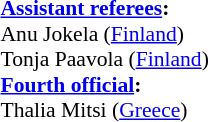<table width=50% style="font-size: 90%">
<tr>
<td><br><br><strong><a href='#'>Assistant referees</a>:</strong>
<br>Anu Jokela (<a href='#'>Finland</a>)
<br>Tonja Paavola (<a href='#'>Finland</a>)
<br><strong><a href='#'>Fourth official</a>:</strong>
<br>Thalia Mitsi (<a href='#'>Greece</a>)</td>
</tr>
</table>
